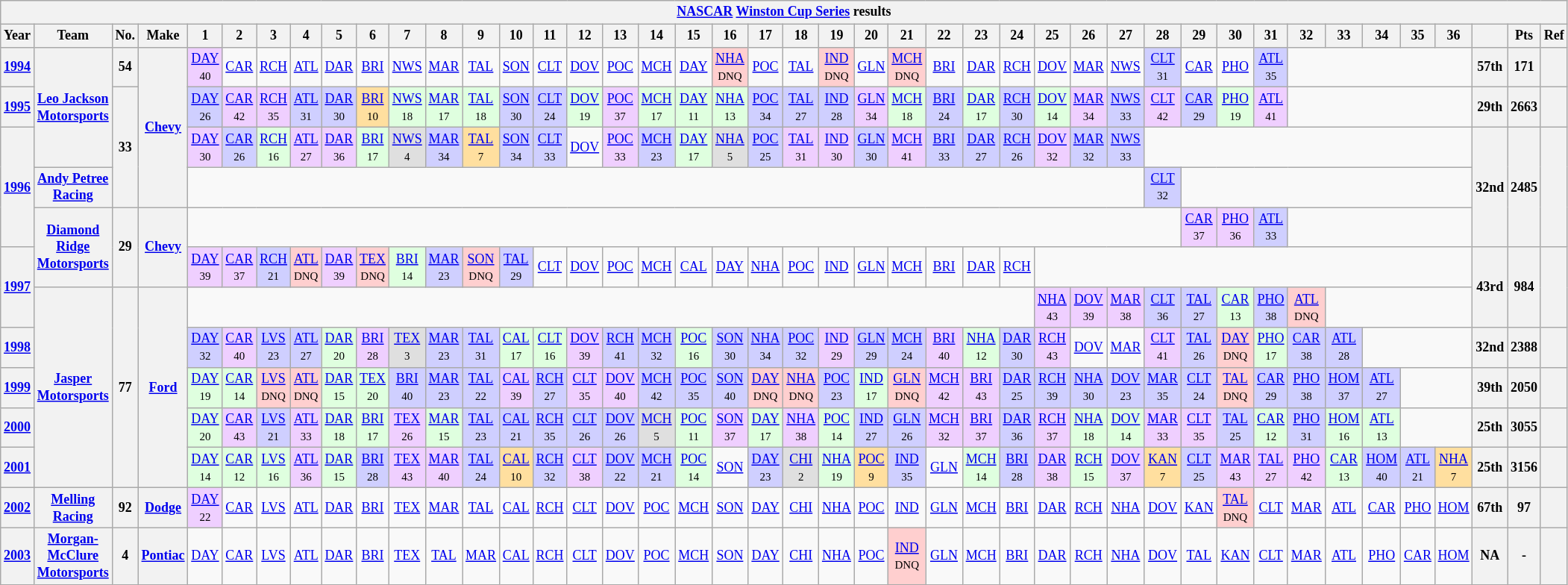<table class="wikitable" style="text-align:center; font-size:75%">
<tr>
<th colspan=45><a href='#'>NASCAR</a> <a href='#'>Winston Cup Series</a> results</th>
</tr>
<tr>
<th>Year</th>
<th>Team</th>
<th>No.</th>
<th>Make</th>
<th>1</th>
<th>2</th>
<th>3</th>
<th>4</th>
<th>5</th>
<th>6</th>
<th>7</th>
<th>8</th>
<th>9</th>
<th>10</th>
<th>11</th>
<th>12</th>
<th>13</th>
<th>14</th>
<th>15</th>
<th>16</th>
<th>17</th>
<th>18</th>
<th>19</th>
<th>20</th>
<th>21</th>
<th>22</th>
<th>23</th>
<th>24</th>
<th>25</th>
<th>26</th>
<th>27</th>
<th>28</th>
<th>29</th>
<th>30</th>
<th>31</th>
<th>32</th>
<th>33</th>
<th>34</th>
<th>35</th>
<th>36</th>
<th></th>
<th>Pts</th>
<th>Ref</th>
</tr>
<tr>
<th><a href='#'>1994</a></th>
<th rowspan=3><a href='#'>Leo Jackson Motorsports</a></th>
<th>54</th>
<th rowspan=4><a href='#'>Chevy</a></th>
<td style="background:#EFCFFF;"><a href='#'>DAY</a><br><small>40</small></td>
<td><a href='#'>CAR</a></td>
<td><a href='#'>RCH</a></td>
<td><a href='#'>ATL</a></td>
<td><a href='#'>DAR</a></td>
<td><a href='#'>BRI</a></td>
<td><a href='#'>NWS</a></td>
<td><a href='#'>MAR</a></td>
<td><a href='#'>TAL</a></td>
<td><a href='#'>SON</a></td>
<td><a href='#'>CLT</a></td>
<td><a href='#'>DOV</a></td>
<td><a href='#'>POC</a></td>
<td><a href='#'>MCH</a></td>
<td><a href='#'>DAY</a></td>
<td style="background:#FFCFCF;"><a href='#'>NHA</a><br><small>DNQ</small></td>
<td><a href='#'>POC</a></td>
<td><a href='#'>TAL</a></td>
<td style="background:#FFCFCF;"><a href='#'>IND</a><br><small>DNQ</small></td>
<td><a href='#'>GLN</a></td>
<td style="background:#FFCFCF;"><a href='#'>MCH</a><br><small>DNQ</small></td>
<td><a href='#'>BRI</a></td>
<td><a href='#'>DAR</a></td>
<td><a href='#'>RCH</a></td>
<td><a href='#'>DOV</a></td>
<td><a href='#'>MAR</a></td>
<td><a href='#'>NWS</a></td>
<td style="background:#CFCFFF;"><a href='#'>CLT</a><br><small>31</small></td>
<td><a href='#'>CAR</a></td>
<td><a href='#'>PHO</a></td>
<td style="background:#CFCFFF;"><a href='#'>ATL</a><br><small>35</small></td>
<td colspan=5></td>
<th>57th</th>
<th>171</th>
<th></th>
</tr>
<tr>
<th><a href='#'>1995</a></th>
<th rowspan=3>33</th>
<td style="background:#CFCFFF;"><a href='#'>DAY</a><br><small>26</small></td>
<td style="background:#EFCFFF;"><a href='#'>CAR</a><br><small>42</small></td>
<td style="background:#EFCFFF;"><a href='#'>RCH</a><br><small>35</small></td>
<td style="background:#CFCFFF;"><a href='#'>ATL</a><br><small>31</small></td>
<td style="background:#CFCFFF;"><a href='#'>DAR</a><br><small>30</small></td>
<td style="background:#FFDF9F;"><a href='#'>BRI</a><br><small>10</small></td>
<td style="background:#DFFFDF;"><a href='#'>NWS</a><br><small>18</small></td>
<td style="background:#DFFFDF;"><a href='#'>MAR</a><br><small>17</small></td>
<td style="background:#DFFFDF;"><a href='#'>TAL</a><br><small>18</small></td>
<td style="background:#CFCFFF;"><a href='#'>SON</a><br><small>30</small></td>
<td style="background:#CFCFFF;"><a href='#'>CLT</a><br><small>24</small></td>
<td style="background:#DFFFDF;"><a href='#'>DOV</a><br><small>19</small></td>
<td style="background:#EFCFFF;"><a href='#'>POC</a><br><small>37</small></td>
<td style="background:#DFFFDF;"><a href='#'>MCH</a><br><small>17</small></td>
<td style="background:#DFFFDF;"><a href='#'>DAY</a><br><small>11</small></td>
<td style="background:#DFFFDF;"><a href='#'>NHA</a><br><small>13</small></td>
<td style="background:#CFCFFF;"><a href='#'>POC</a><br><small>34</small></td>
<td style="background:#CFCFFF;"><a href='#'>TAL</a><br><small>27</small></td>
<td style="background:#CFCFFF;"><a href='#'>IND</a><br><small>28</small></td>
<td style="background:#EFCFFF;"><a href='#'>GLN</a><br><small>34</small></td>
<td style="background:#DFFFDF;"><a href='#'>MCH</a><br><small>18</small></td>
<td style="background:#CFCFFF;"><a href='#'>BRI</a><br><small>24</small></td>
<td style="background:#DFFFDF;"><a href='#'>DAR</a><br><small>17</small></td>
<td style="background:#CFCFFF;"><a href='#'>RCH</a><br><small>30</small></td>
<td style="background:#DFFFDF;"><a href='#'>DOV</a><br><small>14</small></td>
<td style="background:#EFCFFF;"><a href='#'>MAR</a><br><small>34</small></td>
<td style="background:#CFCFFF;"><a href='#'>NWS</a><br><small>33</small></td>
<td style="background:#EFCFFF;"><a href='#'>CLT</a><br><small>42</small></td>
<td style="background:#CFCFFF;"><a href='#'>CAR</a><br><small>29</small></td>
<td style="background:#DFFFDF;"><a href='#'>PHO</a><br><small>19</small></td>
<td style="background:#EFCFFF;"><a href='#'>ATL</a><br><small>41</small></td>
<td colspan=5></td>
<th>29th</th>
<th>2663</th>
<th></th>
</tr>
<tr>
<th rowspan=3><a href='#'>1996</a></th>
<td style="background:#EFCFFF;"><a href='#'>DAY</a><br><small>30</small></td>
<td style="background:#CFCFFF;"><a href='#'>CAR</a><br><small>26</small></td>
<td style="background:#DFFFDF;"><a href='#'>RCH</a><br><small>16</small></td>
<td style="background:#EFCFFF;"><a href='#'>ATL</a><br><small>27</small></td>
<td style="background:#EFCFFF;"><a href='#'>DAR</a><br><small>36</small></td>
<td style="background:#DFFFDF;"><a href='#'>BRI</a><br><small>17</small></td>
<td style="background:#DFDFDF;"><a href='#'>NWS</a><br><small>4</small></td>
<td style="background:#CFCFFF;"><a href='#'>MAR</a><br><small>34</small></td>
<td style="background:#FFDF9F;"><a href='#'>TAL</a><br><small>7</small></td>
<td style="background:#CFCFFF;"><a href='#'>SON</a><br><small>34</small></td>
<td style="background:#CFCFFF;"><a href='#'>CLT</a><br><small>33</small></td>
<td><a href='#'>DOV</a></td>
<td style="background:#EFCFFF;"><a href='#'>POC</a><br><small>33</small></td>
<td style="background:#CFCFFF;"><a href='#'>MCH</a><br><small>23</small></td>
<td style="background:#DFFFDF;"><a href='#'>DAY</a><br><small>17</small></td>
<td style="background:#DFDFDF;"><a href='#'>NHA</a><br><small>5</small></td>
<td style="background:#CFCFFF;"><a href='#'>POC</a><br><small>25</small></td>
<td style="background:#EFCFFF;"><a href='#'>TAL</a><br><small>31</small></td>
<td style="background:#EFCFFF;"><a href='#'>IND</a><br><small>30</small></td>
<td style="background:#CFCFFF;"><a href='#'>GLN</a><br><small>30</small></td>
<td style="background:#EFCFFF;"><a href='#'>MCH</a><br><small>41</small></td>
<td style="background:#CFCFFF;"><a href='#'>BRI</a><br><small>33</small></td>
<td style="background:#CFCFFF;"><a href='#'>DAR</a><br><small>27</small></td>
<td style="background:#CFCFFF;"><a href='#'>RCH</a><br><small>26</small></td>
<td style="background:#EFCFFF;"><a href='#'>DOV</a><br><small>32</small></td>
<td style="background:#CFCFFF;"><a href='#'>MAR</a><br><small>32</small></td>
<td style="background:#CFCFFF;"><a href='#'>NWS</a><br><small>33</small></td>
<td colspan=9></td>
<th rowspan=3>32nd</th>
<th rowspan=3>2485</th>
<th rowspan=3></th>
</tr>
<tr>
<th><a href='#'>Andy Petree Racing</a></th>
<td colspan=27></td>
<td style="background:#CFCFFF;"><a href='#'>CLT</a><br><small>32</small></td>
<td colspan=8></td>
</tr>
<tr>
<th rowspan=2><a href='#'>Diamond Ridge Motorsports</a></th>
<th rowspan=2>29</th>
<th rowspan=2><a href='#'>Chevy</a></th>
<td colspan=28></td>
<td style="background:#EFCFFF;"><a href='#'>CAR</a><br><small>37</small></td>
<td style="background:#EFCFFF;"><a href='#'>PHO</a><br><small>36</small></td>
<td style="background:#CFCFFF;"><a href='#'>ATL</a><br><small>33</small></td>
<td colspan=5></td>
</tr>
<tr>
<th rowspan=2><a href='#'>1997</a></th>
<td style="background:#EFCFFF;"><a href='#'>DAY</a><br><small>39</small></td>
<td style="background:#EFCFFF;"><a href='#'>CAR</a><br><small>37</small></td>
<td style="background:#CFCFFF;"><a href='#'>RCH</a><br><small>21</small></td>
<td style="background:#FFCFCF;"><a href='#'>ATL</a><br><small>DNQ</small></td>
<td style="background:#EFCFFF;"><a href='#'>DAR</a><br><small>39</small></td>
<td style="background:#FFCFCF;"><a href='#'>TEX</a><br><small>DNQ</small></td>
<td style="background:#DFFFDF;"><a href='#'>BRI</a><br><small>14</small></td>
<td style="background:#CFCFFF;"><a href='#'>MAR</a><br><small>23</small></td>
<td style="background:#FFCFCF;"><a href='#'>SON</a><br><small>DNQ</small></td>
<td style="background:#CFCFFF;"><a href='#'>TAL</a><br><small>29</small></td>
<td><a href='#'>CLT</a></td>
<td><a href='#'>DOV</a></td>
<td><a href='#'>POC</a></td>
<td><a href='#'>MCH</a></td>
<td><a href='#'>CAL</a></td>
<td><a href='#'>DAY</a></td>
<td><a href='#'>NHA</a></td>
<td><a href='#'>POC</a></td>
<td><a href='#'>IND</a></td>
<td><a href='#'>GLN</a></td>
<td><a href='#'>MCH</a></td>
<td><a href='#'>BRI</a></td>
<td><a href='#'>DAR</a></td>
<td><a href='#'>RCH</a></td>
<td colspan=12></td>
<th rowspan=2>43rd</th>
<th rowspan=2>984</th>
<th rowspan=2></th>
</tr>
<tr>
<th rowspan=5><a href='#'>Jasper Motorsports</a></th>
<th rowspan=5>77</th>
<th rowspan=5><a href='#'>Ford</a></th>
<td colspan=24></td>
<td style="background:#EFCFFF;"><a href='#'>NHA</a><br><small>43</small></td>
<td style="background:#EFCFFF;"><a href='#'>DOV</a><br><small>39</small></td>
<td style="background:#EFCFFF;"><a href='#'>MAR</a><br><small>38</small></td>
<td style="background:#CFCFFF;"><a href='#'>CLT</a><br><small>36</small></td>
<td style="background:#CFCFFF;"><a href='#'>TAL</a><br><small>27</small></td>
<td style="background:#DFFFDF;"><a href='#'>CAR</a><br><small>13</small></td>
<td style="background:#CFCFFF;"><a href='#'>PHO</a><br><small>38</small></td>
<td style="background:#FFCFCF;"><a href='#'>ATL</a><br><small>DNQ</small></td>
<td colspan=4></td>
</tr>
<tr>
<th><a href='#'>1998</a></th>
<td style="background:#CFCFFF;"><a href='#'>DAY</a><br><small>32</small></td>
<td style="background:#EFCFFF;"><a href='#'>CAR</a><br><small>40</small></td>
<td style="background:#CFCFFF;"><a href='#'>LVS</a><br><small>23</small></td>
<td style="background:#CFCFFF;"><a href='#'>ATL</a><br><small>27</small></td>
<td style="background:#DFFFDF;"><a href='#'>DAR</a><br><small>20</small></td>
<td style="background:#EFCFFF;"><a href='#'>BRI</a><br><small>28</small></td>
<td style="background:#DFDFDF;"><a href='#'>TEX</a><br><small>3</small></td>
<td style="background:#CFCFFF;"><a href='#'>MAR</a><br><small>23</small></td>
<td style="background:#CFCFFF;"><a href='#'>TAL</a><br><small>31</small></td>
<td style="background:#DFFFDF;"><a href='#'>CAL</a><br><small>17</small></td>
<td style="background:#DFFFDF;"><a href='#'>CLT</a><br><small>16</small></td>
<td style="background:#EFCFFF;"><a href='#'>DOV</a><br><small>39</small></td>
<td style="background:#CFCFFF;"><a href='#'>RCH</a><br><small>41</small></td>
<td style="background:#CFCFFF;"><a href='#'>MCH</a><br><small>32</small></td>
<td style="background:#DFFFDF;"><a href='#'>POC</a><br><small>16</small></td>
<td style="background:#CFCFFF;"><a href='#'>SON</a><br><small>30</small></td>
<td style="background:#CFCFFF;"><a href='#'>NHA</a><br><small>34</small></td>
<td style="background:#CFCFFF;"><a href='#'>POC</a><br><small>32</small></td>
<td style="background:#EFCFFF;"><a href='#'>IND</a><br><small>29</small></td>
<td style="background:#CFCFFF;"><a href='#'>GLN</a><br><small>29</small></td>
<td style="background:#CFCFFF;"><a href='#'>MCH</a><br><small>24</small></td>
<td style="background:#EFCFFF;"><a href='#'>BRI</a><br><small>40</small></td>
<td style="background:#DFFFDF;"><a href='#'>NHA</a><br><small>12</small></td>
<td style="background:#CFCFFF;"><a href='#'>DAR</a><br><small>30</small></td>
<td style="background:#EFCFFF;"><a href='#'>RCH</a><br><small>43</small></td>
<td><a href='#'>DOV</a></td>
<td><a href='#'>MAR</a></td>
<td style="background:#EFCFFF;"><a href='#'>CLT</a><br><small>41</small></td>
<td style="background:#CFCFFF;"><a href='#'>TAL</a><br><small>26</small></td>
<td style="background:#FFCFCF;"><a href='#'>DAY</a><br><small>DNQ</small></td>
<td style="background:#DFFFDF;"><a href='#'>PHO</a><br><small>17</small></td>
<td style="background:#CFCFFF;"><a href='#'>CAR</a><br><small>38</small></td>
<td style="background:#CFCFFF;"><a href='#'>ATL</a><br><small>28</small></td>
<td colspan=3></td>
<th>32nd</th>
<th>2388</th>
<th></th>
</tr>
<tr>
<th><a href='#'>1999</a></th>
<td style="background:#DFFFDF;"><a href='#'>DAY</a><br><small>19</small></td>
<td style="background:#DFFFDF;"><a href='#'>CAR</a><br><small>14</small></td>
<td style="background:#FFCFCF;"><a href='#'>LVS</a><br><small>DNQ</small></td>
<td style="background:#FFCFCF;"><a href='#'>ATL</a><br><small>DNQ</small></td>
<td style="background:#DFFFDF;"><a href='#'>DAR</a><br><small>15</small></td>
<td style="background:#DFFFDF;"><a href='#'>TEX</a><br><small>20</small></td>
<td style="background:#CFCFFF;"><a href='#'>BRI</a><br><small>40</small></td>
<td style="background:#CFCFFF;"><a href='#'>MAR</a><br><small>23</small></td>
<td style="background:#CFCFFF;"><a href='#'>TAL</a><br><small>22</small></td>
<td style="background:#EFCFFF;"><a href='#'>CAL</a><br><small>39</small></td>
<td style="background:#CFCFFF;"><a href='#'>RCH</a><br><small>27</small></td>
<td style="background:#EFCFFF;"><a href='#'>CLT</a><br><small>35</small></td>
<td style="background:#EFCFFF;"><a href='#'>DOV</a><br><small>40</small></td>
<td style="background:#CFCFFF;"><a href='#'>MCH</a><br><small>42</small></td>
<td style="background:#CFCFFF;"><a href='#'>POC</a><br><small>35</small></td>
<td style="background:#CFCFFF;"><a href='#'>SON</a><br><small>40</small></td>
<td style="background:#FFCFCF;"><a href='#'>DAY</a><br><small>DNQ</small></td>
<td style="background:#FFCFCF;"><a href='#'>NHA</a><br><small>DNQ</small></td>
<td style="background:#CFCFFF;"><a href='#'>POC</a><br><small>23</small></td>
<td style="background:#DFFFDF;"><a href='#'>IND</a><br><small>17</small></td>
<td style="background:#FFCFCF;"><a href='#'>GLN</a><br><small>DNQ</small></td>
<td style="background:#EFCFFF;"><a href='#'>MCH</a><br><small>42</small></td>
<td style="background:#EFCFFF;"><a href='#'>BRI</a><br><small>43</small></td>
<td style="background:#CFCFFF;"><a href='#'>DAR</a><br><small>25</small></td>
<td style="background:#CFCFFF;"><a href='#'>RCH</a><br><small>39</small></td>
<td style="background:#CFCFFF;"><a href='#'>NHA</a><br><small>30</small></td>
<td style="background:#CFCFFF;"><a href='#'>DOV</a><br><small>23</small></td>
<td style="background:#CFCFFF;"><a href='#'>MAR</a><br><small>35</small></td>
<td style="background:#CFCFFF;"><a href='#'>CLT</a><br><small>24</small></td>
<td style="background:#FFCFCF;"><a href='#'>TAL</a><br><small>DNQ</small></td>
<td style="background:#CFCFFF;"><a href='#'>CAR</a><br><small>29</small></td>
<td style="background:#CFCFFF;"><a href='#'>PHO</a><br><small>38</small></td>
<td style="background:#CFCFFF;"><a href='#'>HOM</a><br><small>37</small></td>
<td style="background:#CFCFFF;"><a href='#'>ATL</a><br><small>27</small></td>
<td colspan=2></td>
<th>39th</th>
<th>2050</th>
<th></th>
</tr>
<tr>
<th><a href='#'>2000</a></th>
<td style="background:#DFFFDF;"><a href='#'>DAY</a><br><small>20</small></td>
<td style="background:#EFCFFF;"><a href='#'>CAR</a><br><small>43</small></td>
<td style="background:#CFCFFF;"><a href='#'>LVS</a><br><small>21</small></td>
<td style="background:#EFCFFF;"><a href='#'>ATL</a><br><small>33</small></td>
<td style="background:#DFFFDF;"><a href='#'>DAR</a><br><small>18</small></td>
<td style="background:#DFFFDF;"><a href='#'>BRI</a><br><small>17</small></td>
<td style="background:#EFCFFF;"><a href='#'>TEX</a><br><small>26</small></td>
<td style="background:#DFFFDF;"><a href='#'>MAR</a><br><small>15</small></td>
<td style="background:#CFCFFF;"><a href='#'>TAL</a><br><small>23</small></td>
<td style="background:#CFCFFF;"><a href='#'>CAL</a><br><small>21</small></td>
<td style="background:#CFCFFF;"><a href='#'>RCH</a><br><small>35</small></td>
<td style="background:#CFCFFF;"><a href='#'>CLT</a><br><small>26</small></td>
<td style="background:#CFCFFF;"><a href='#'>DOV</a><br><small>26</small></td>
<td style="background:#DFDFDF;"><a href='#'>MCH</a><br><small>5</small></td>
<td style="background:#DFFFDF;"><a href='#'>POC</a><br><small>11</small></td>
<td style="background:#EFCFFF;"><a href='#'>SON</a><br><small>37</small></td>
<td style="background:#DFFFDF;"><a href='#'>DAY</a><br><small>17</small></td>
<td style="background:#EFCFFF;"><a href='#'>NHA</a><br><small>38</small></td>
<td style="background:#DFFFDF;"><a href='#'>POC</a><br><small>14</small></td>
<td style="background:#CFCFFF;"><a href='#'>IND</a><br><small>27</small></td>
<td style="background:#CFCFFF;"><a href='#'>GLN</a><br><small>26</small></td>
<td style="background:#EFCFFF;"><a href='#'>MCH</a><br><small>32</small></td>
<td style="background:#EFCFFF;"><a href='#'>BRI</a><br><small>37</small></td>
<td style="background:#CFCFFF;"><a href='#'>DAR</a><br><small>36</small></td>
<td style="background:#EFCFFF;"><a href='#'>RCH</a><br><small>37</small></td>
<td style="background:#DFFFDF;"><a href='#'>NHA</a><br><small>18</small></td>
<td style="background:#DFFFDF;"><a href='#'>DOV</a><br><small>14</small></td>
<td style="background:#EFCFFF;"><a href='#'>MAR</a><br><small>33</small></td>
<td style="background:#EFCFFF;"><a href='#'>CLT</a><br><small>35</small></td>
<td style="background:#CFCFFF;"><a href='#'>TAL</a><br><small>25</small></td>
<td style="background:#DFFFDF;"><a href='#'>CAR</a><br><small>12</small></td>
<td style="background:#CFCFFF;"><a href='#'>PHO</a><br><small>31</small></td>
<td style="background:#DFFFDF;"><a href='#'>HOM</a><br><small>16</small></td>
<td style="background:#DFFFDF;"><a href='#'>ATL</a><br><small>13</small></td>
<td colspan=2></td>
<th>25th</th>
<th>3055</th>
<th></th>
</tr>
<tr>
<th><a href='#'>2001</a></th>
<td style="background:#DFFFDF;"><a href='#'>DAY</a><br><small>14</small></td>
<td style="background:#DFFFDF;"><a href='#'>CAR</a><br><small>12</small></td>
<td style="background:#DFFFDF;"><a href='#'>LVS</a><br><small>16</small></td>
<td style="background:#EFCFFF;"><a href='#'>ATL</a><br><small>36</small></td>
<td style="background:#DFFFDF;"><a href='#'>DAR</a><br><small>15</small></td>
<td style="background:#CFCFFF;"><a href='#'>BRI</a><br><small>28</small></td>
<td style="background:#EFCFFF;"><a href='#'>TEX</a><br><small>43</small></td>
<td style="background:#EFCFFF;"><a href='#'>MAR</a><br><small>40</small></td>
<td style="background:#CFCFFF;"><a href='#'>TAL</a><br><small>24</small></td>
<td style="background:#FFDF9F;"><a href='#'>CAL</a><br><small>10</small></td>
<td style="background:#CFCFFF;"><a href='#'>RCH</a><br><small>32</small></td>
<td style="background:#EFCFFF;"><a href='#'>CLT</a><br><small>38</small></td>
<td style="background:#CFCFFF;"><a href='#'>DOV</a><br><small>22</small></td>
<td style="background:#CFCFFF;"><a href='#'>MCH</a><br><small>21</small></td>
<td style="background:#DFFFDF;"><a href='#'>POC</a><br><small>14</small></td>
<td><a href='#'>SON</a></td>
<td style="background:#CFCFFF;"><a href='#'>DAY</a><br><small>23</small></td>
<td style="background:#DFDFDF;"><a href='#'>CHI</a><br><small>2</small></td>
<td style="background:#DFFFDF;"><a href='#'>NHA</a><br><small>19</small></td>
<td style="background:#FFDF9F;"><a href='#'>POC</a><br><small>9</small></td>
<td style="background:#CFCFFF;"><a href='#'>IND</a><br><small>35</small></td>
<td><a href='#'>GLN</a></td>
<td style="background:#DFFFDF;"><a href='#'>MCH</a><br><small>14</small></td>
<td style="background:#CFCFFF;"><a href='#'>BRI</a><br><small>28</small></td>
<td style="background:#EFCFFF;"><a href='#'>DAR</a><br><small>38</small></td>
<td style="background:#DFFFDF;"><a href='#'>RCH</a><br><small>15</small></td>
<td style="background:#EFCFFF;"><a href='#'>DOV</a><br><small>37</small></td>
<td style="background:#FFDF9F;"><a href='#'>KAN</a><br><small>7</small></td>
<td style="background:#CFCFFF;"><a href='#'>CLT</a><br><small>25</small></td>
<td style="background:#EFCFFF;"><a href='#'>MAR</a><br><small>43</small></td>
<td style="background:#EFCFFF;"><a href='#'>TAL</a><br><small>27</small></td>
<td style="background:#EFCFFF;"><a href='#'>PHO</a><br><small>42</small></td>
<td style="background:#DFFFDF;"><a href='#'>CAR</a><br><small>13</small></td>
<td style="background:#CFCFFF;"><a href='#'>HOM</a><br><small>40</small></td>
<td style="background:#CFCFFF;"><a href='#'>ATL</a><br><small>21</small></td>
<td style="background:#FFDF9F;"><a href='#'>NHA</a><br><small>7</small></td>
<th>25th</th>
<th>3156</th>
<th></th>
</tr>
<tr>
<th><a href='#'>2002</a></th>
<th><a href='#'>Melling Racing</a></th>
<th>92</th>
<th><a href='#'>Dodge</a></th>
<td style="background:#EFCFFF;"><a href='#'>DAY</a><br><small>22</small></td>
<td><a href='#'>CAR</a></td>
<td><a href='#'>LVS</a></td>
<td><a href='#'>ATL</a></td>
<td><a href='#'>DAR</a></td>
<td><a href='#'>BRI</a></td>
<td><a href='#'>TEX</a></td>
<td><a href='#'>MAR</a></td>
<td><a href='#'>TAL</a></td>
<td><a href='#'>CAL</a></td>
<td><a href='#'>RCH</a></td>
<td><a href='#'>CLT</a></td>
<td><a href='#'>DOV</a></td>
<td><a href='#'>POC</a></td>
<td><a href='#'>MCH</a></td>
<td><a href='#'>SON</a></td>
<td><a href='#'>DAY</a></td>
<td><a href='#'>CHI</a></td>
<td><a href='#'>NHA</a></td>
<td><a href='#'>POC</a></td>
<td><a href='#'>IND</a></td>
<td><a href='#'>GLN</a></td>
<td><a href='#'>MCH</a></td>
<td><a href='#'>BRI</a></td>
<td><a href='#'>DAR</a></td>
<td><a href='#'>RCH</a></td>
<td><a href='#'>NHA</a></td>
<td><a href='#'>DOV</a></td>
<td><a href='#'>KAN</a></td>
<td style="background:#FFCFCF;"><a href='#'>TAL</a><br><small>DNQ</small></td>
<td><a href='#'>CLT</a></td>
<td><a href='#'>MAR</a></td>
<td><a href='#'>ATL</a></td>
<td><a href='#'>CAR</a></td>
<td><a href='#'>PHO</a></td>
<td><a href='#'>HOM</a></td>
<th>67th</th>
<th>97</th>
<th></th>
</tr>
<tr>
<th><a href='#'>2003</a></th>
<th><a href='#'>Morgan-McClure Motorsports</a></th>
<th>4</th>
<th><a href='#'>Pontiac</a></th>
<td><a href='#'>DAY</a></td>
<td><a href='#'>CAR</a></td>
<td><a href='#'>LVS</a></td>
<td><a href='#'>ATL</a></td>
<td><a href='#'>DAR</a></td>
<td><a href='#'>BRI</a></td>
<td><a href='#'>TEX</a></td>
<td><a href='#'>TAL</a></td>
<td><a href='#'>MAR</a></td>
<td><a href='#'>CAL</a></td>
<td><a href='#'>RCH</a></td>
<td><a href='#'>CLT</a></td>
<td><a href='#'>DOV</a></td>
<td><a href='#'>POC</a></td>
<td><a href='#'>MCH</a></td>
<td><a href='#'>SON</a></td>
<td><a href='#'>DAY</a></td>
<td><a href='#'>CHI</a></td>
<td><a href='#'>NHA</a></td>
<td><a href='#'>POC</a></td>
<td style="background:#FFCFCF;"><a href='#'>IND</a><br><small>DNQ</small></td>
<td><a href='#'>GLN</a></td>
<td><a href='#'>MCH</a></td>
<td><a href='#'>BRI</a></td>
<td><a href='#'>DAR</a></td>
<td><a href='#'>RCH</a></td>
<td><a href='#'>NHA</a></td>
<td><a href='#'>DOV</a></td>
<td><a href='#'>TAL</a></td>
<td><a href='#'>KAN</a></td>
<td><a href='#'>CLT</a></td>
<td><a href='#'>MAR</a></td>
<td><a href='#'>ATL</a></td>
<td><a href='#'>PHO</a></td>
<td><a href='#'>CAR</a></td>
<td><a href='#'>HOM</a></td>
<th>NA</th>
<th>-</th>
<th></th>
</tr>
</table>
